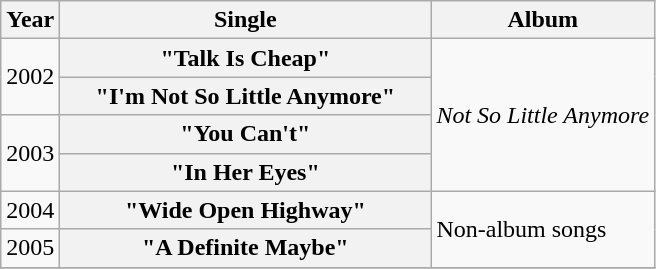<table class="wikitable plainrowheaders" style="text-align:center;">
<tr>
<th>Year</th>
<th style="width:15em;">Single</th>
<th>Album</th>
</tr>
<tr>
<td rowspan="2">2002</td>
<th scope="row">"Talk Is Cheap"</th>
<td align="left" rowspan="4"><em>Not So Little Anymore</em></td>
</tr>
<tr>
<th scope="row">"I'm Not So Little Anymore"</th>
</tr>
<tr>
<td rowspan="2">2003</td>
<th scope="row">"You Can't"</th>
</tr>
<tr>
<th scope="row">"In Her Eyes"</th>
</tr>
<tr>
<td>2004</td>
<th scope="row">"Wide Open Highway"</th>
<td align="left" rowspan="2">Non-album songs</td>
</tr>
<tr>
<td>2005</td>
<th scope="row">"A Definite Maybe"</th>
</tr>
<tr>
</tr>
</table>
